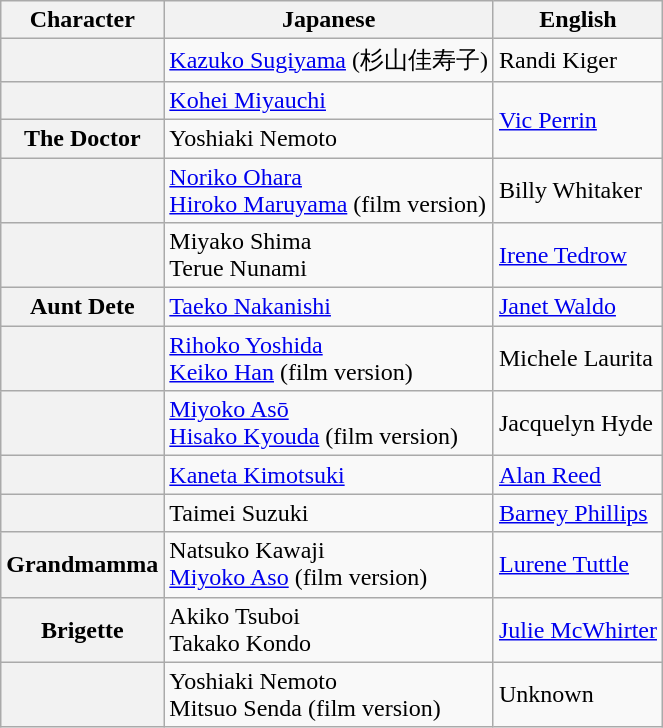<table class="wikitable">
<tr>
<th>Character</th>
<th>Japanese</th>
<th>English</th>
</tr>
<tr>
<th></th>
<td><a href='#'>Kazuko Sugiyama</a> (杉山佳寿子)</td>
<td>Randi Kiger</td>
</tr>
<tr>
<th></th>
<td><a href='#'>Kohei Miyauchi</a></td>
<td rowspan="2"><a href='#'>Vic Perrin</a></td>
</tr>
<tr>
<th>The Doctor</th>
<td>Yoshiaki Nemoto</td>
</tr>
<tr>
<th></th>
<td><a href='#'>Noriko Ohara</a> <br> <a href='#'>Hiroko Maruyama</a> (film version)</td>
<td>Billy Whitaker</td>
</tr>
<tr>
<th></th>
<td>Miyako Shima <br> Terue Nunami</td>
<td><a href='#'>Irene Tedrow</a></td>
</tr>
<tr>
<th>Aunt Dete</th>
<td><a href='#'>Taeko Nakanishi</a></td>
<td><a href='#'>Janet Waldo</a></td>
</tr>
<tr>
<th></th>
<td><a href='#'>Rihoko Yoshida</a> <br> <a href='#'>Keiko Han</a> (film version)</td>
<td>Michele Laurita</td>
</tr>
<tr>
<th></th>
<td><a href='#'>Miyoko Asō</a> <br> <a href='#'>Hisako Kyouda</a> (film version)</td>
<td>Jacquelyn Hyde</td>
</tr>
<tr>
<th></th>
<td><a href='#'>Kaneta Kimotsuki</a></td>
<td><a href='#'>Alan Reed</a></td>
</tr>
<tr>
<th></th>
<td>Taimei Suzuki</td>
<td><a href='#'>Barney Phillips</a></td>
</tr>
<tr>
<th>Grandmamma</th>
<td>Natsuko Kawaji <br> <a href='#'>Miyoko Aso</a> (film version)</td>
<td><a href='#'>Lurene Tuttle</a></td>
</tr>
<tr>
<th>Brigette</th>
<td>Akiko Tsuboi <br> Takako Kondo</td>
<td><a href='#'>Julie McWhirter</a></td>
</tr>
<tr>
<th></th>
<td>Yoshiaki Nemoto <br> Mitsuo Senda (film version)</td>
<td>Unknown</td>
</tr>
</table>
